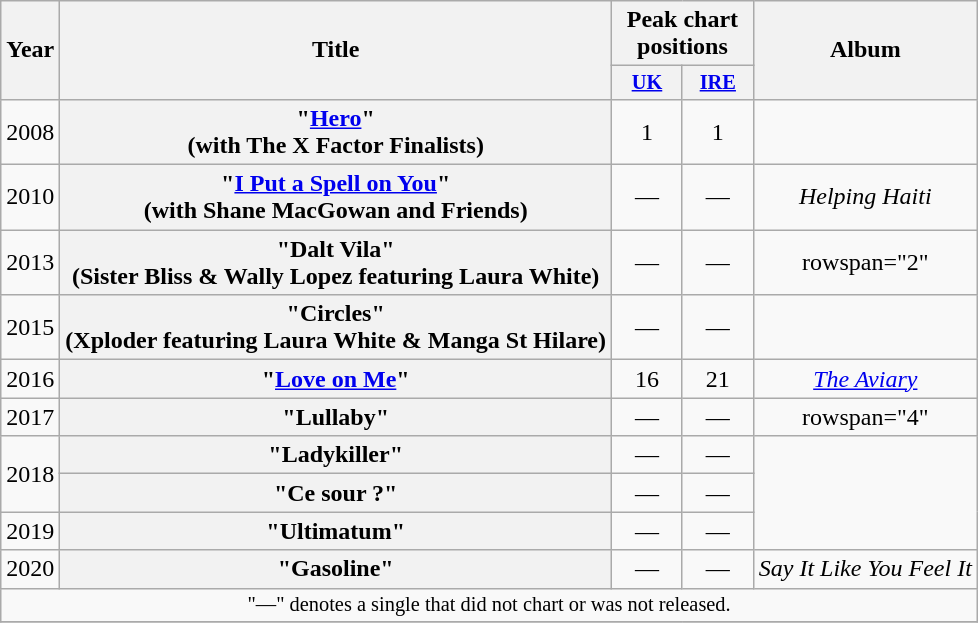<table class="wikitable plainrowheaders" style="text-align:center;">
<tr>
<th scope="col" rowspan="2">Year</th>
<th scope="col" rowspan="2">Title</th>
<th scope="col" colspan="2">Peak chart positions</th>
<th scope="col" rowspan="2">Album</th>
</tr>
<tr>
<th scope="col" style="width:3em;font-size:85%;"><a href='#'>UK</a></th>
<th scope="col" style="width:3em;font-size:85%;"><a href='#'>IRE</a></th>
</tr>
<tr>
<td>2008</td>
<th scope="row">"<a href='#'>Hero</a>"<br><span>(with The X Factor Finalists)</span></th>
<td>1</td>
<td>1</td>
<td></td>
</tr>
<tr>
<td>2010</td>
<th scope="row">"<a href='#'>I Put a Spell on You</a>"<br><span>(with Shane MacGowan and Friends)</span></th>
<td>—</td>
<td>—</td>
<td><em>Helping Haiti</em></td>
</tr>
<tr>
<td>2013</td>
<th scope="row">"Dalt Vila"<br><span>(Sister Bliss & Wally Lopez featuring Laura White)</span></th>
<td>—</td>
<td>—</td>
<td>rowspan="2" </td>
</tr>
<tr>
<td>2015</td>
<th scope="row">"Circles"<br><span>(Xploder featuring Laura White & Manga St Hilare)</span></th>
<td>—</td>
<td>—</td>
</tr>
<tr>
<td>2016</td>
<th scope="row">"<a href='#'>Love on Me</a>"<br></th>
<td>16</td>
<td>21</td>
<td><em><a href='#'>The Aviary</a></em></td>
</tr>
<tr>
<td>2017</td>
<th scope="row">"Lullaby"<br></th>
<td>—</td>
<td>—</td>
<td>rowspan="4" </td>
</tr>
<tr>
<td rowspan="2">2018</td>
<th scope="row">"Ladykiller"<br></th>
<td>—</td>
<td>—</td>
</tr>
<tr>
<th scope="row">"Ce sour ?"<br></th>
<td>—</td>
<td>—</td>
</tr>
<tr>
<td>2019</td>
<th scope="row">"Ultimatum"<br></th>
<td>—</td>
<td>—</td>
</tr>
<tr>
<td>2020</td>
<th scope="row">"Gasoline"<br></th>
<td>—</td>
<td>—</td>
<td><em>Say It Like You Feel It</em></td>
</tr>
<tr>
<td colspan="20" style="text-align:center; font-size:85%;">"—" denotes a single that did not chart or was not released.</td>
</tr>
<tr>
</tr>
</table>
